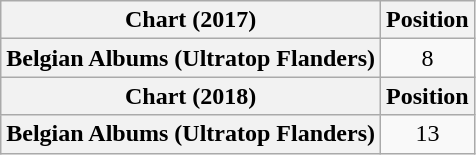<table class="wikitable sortable plainrowheaders" style="text-align:center">
<tr>
<th scope="col">Chart (2017)</th>
<th scope="col">Position</th>
</tr>
<tr>
<th scope="row">Belgian Albums (Ultratop Flanders)</th>
<td>8</td>
</tr>
<tr>
<th scope="col">Chart (2018)</th>
<th scope="col">Position</th>
</tr>
<tr>
<th scope="row">Belgian Albums (Ultratop Flanders)</th>
<td>13</td>
</tr>
</table>
